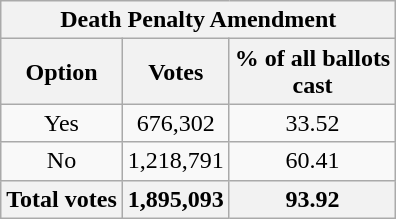<table class="wikitable">
<tr>
<th colspan=4 text align=center>Death Penalty Amendment</th>
</tr>
<tr>
<th>Option</th>
<th>Votes</th>
<th>% of all ballots<br>cast</th>
</tr>
<tr>
<td text align=center>Yes</td>
<td text align=center>676,302</td>
<td text align=center>33.52</td>
</tr>
<tr>
<td text align=center>No</td>
<td text align=center>1,218,791</td>
<td text align=center>60.41</td>
</tr>
<tr>
<th text align=center>Total votes</th>
<th text align=center><strong>1,895,093</strong></th>
<th text align=center><strong>93.92</strong></th>
</tr>
</table>
